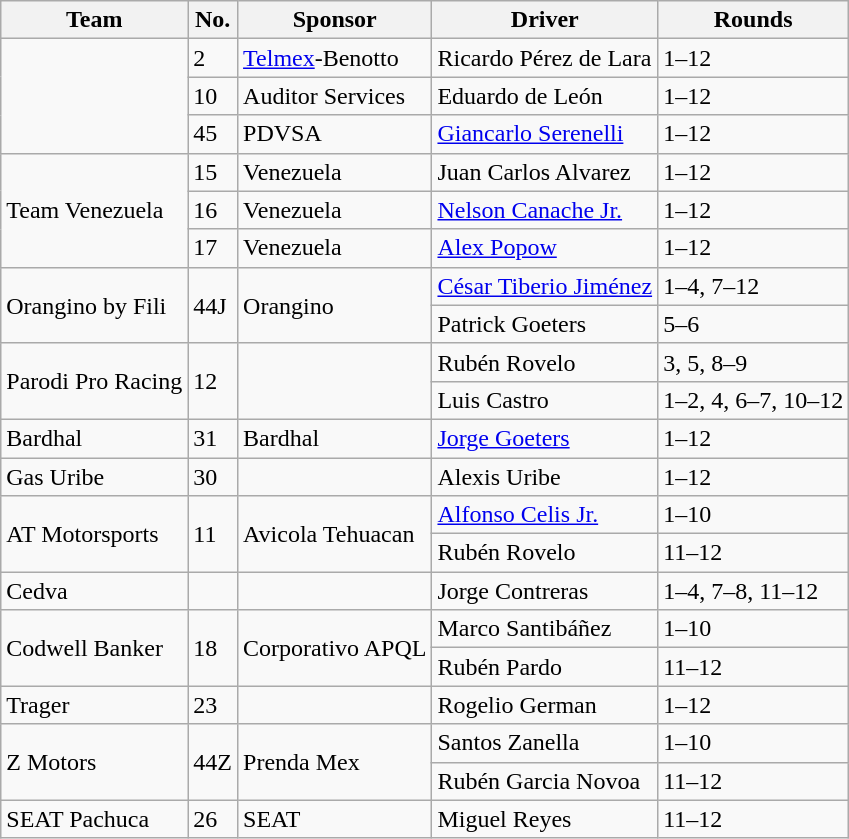<table class="wikitable">
<tr>
<th>Team</th>
<th>No.</th>
<th>Sponsor</th>
<th>Driver</th>
<th>Rounds</th>
</tr>
<tr>
<td rowspan=3></td>
<td>2</td>
<td><a href='#'>Telmex</a>-Benotto</td>
<td> Ricardo Pérez de Lara</td>
<td>1–12</td>
</tr>
<tr>
<td>10</td>
<td>Auditor Services</td>
<td> Eduardo de León</td>
<td>1–12</td>
</tr>
<tr>
<td>45</td>
<td>PDVSA</td>
<td> <a href='#'>Giancarlo Serenelli</a></td>
<td>1–12</td>
</tr>
<tr>
<td rowspan=3>Team Venezuela</td>
<td>15</td>
<td>Venezuela</td>
<td> Juan Carlos Alvarez</td>
<td>1–12</td>
</tr>
<tr>
<td>16</td>
<td>Venezuela</td>
<td> <a href='#'>Nelson Canache Jr.</a></td>
<td>1–12</td>
</tr>
<tr>
<td>17</td>
<td>Venezuela</td>
<td> <a href='#'>Alex Popow</a></td>
<td>1–12</td>
</tr>
<tr>
<td rowspan=2>Orangino by Fili</td>
<td rowspan=2>44J</td>
<td rowspan=2>Orangino</td>
<td> <a href='#'>César Tiberio Jiménez</a></td>
<td>1–4, 7–12</td>
</tr>
<tr>
<td> Patrick Goeters</td>
<td>5–6</td>
</tr>
<tr>
<td rowspan=2>Parodi Pro Racing</td>
<td rowspan=2>12</td>
<td rowspan=2></td>
<td> Rubén Rovelo</td>
<td>3, 5, 8–9</td>
</tr>
<tr>
<td> Luis Castro</td>
<td>1–2, 4, 6–7, 10–12</td>
</tr>
<tr>
<td>Bardhal</td>
<td>31</td>
<td>Bardhal</td>
<td> <a href='#'>Jorge Goeters</a></td>
<td>1–12</td>
</tr>
<tr>
<td>Gas Uribe</td>
<td>30</td>
<td></td>
<td> Alexis Uribe</td>
<td>1–12</td>
</tr>
<tr>
<td rowspan=2>AT Motorsports</td>
<td rowspan=2>11</td>
<td rowspan=2>Avicola Tehuacan</td>
<td> <a href='#'>Alfonso Celis Jr.</a></td>
<td>1–10</td>
</tr>
<tr>
<td> Rubén Rovelo</td>
<td>11–12</td>
</tr>
<tr>
<td>Cedva</td>
<td></td>
<td></td>
<td> Jorge Contreras</td>
<td>1–4, 7–8, 11–12</td>
</tr>
<tr>
<td rowspan=2>Codwell Banker</td>
<td rowspan=2>18</td>
<td rowspan=2>Corporativo APQL</td>
<td> Marco Santibáñez</td>
<td>1–10</td>
</tr>
<tr>
<td> Rubén Pardo</td>
<td>11–12</td>
</tr>
<tr>
<td>Trager</td>
<td>23</td>
<td></td>
<td> Rogelio German</td>
<td>1–12</td>
</tr>
<tr>
<td rowspan=2>Z Motors</td>
<td rowspan=2>44Z</td>
<td rowspan=2>Prenda Mex</td>
<td> Santos Zanella</td>
<td>1–10</td>
</tr>
<tr>
<td> Rubén Garcia Novoa</td>
<td>11–12</td>
</tr>
<tr>
<td>SEAT Pachuca</td>
<td>26</td>
<td>SEAT</td>
<td> Miguel Reyes</td>
<td>11–12</td>
</tr>
</table>
